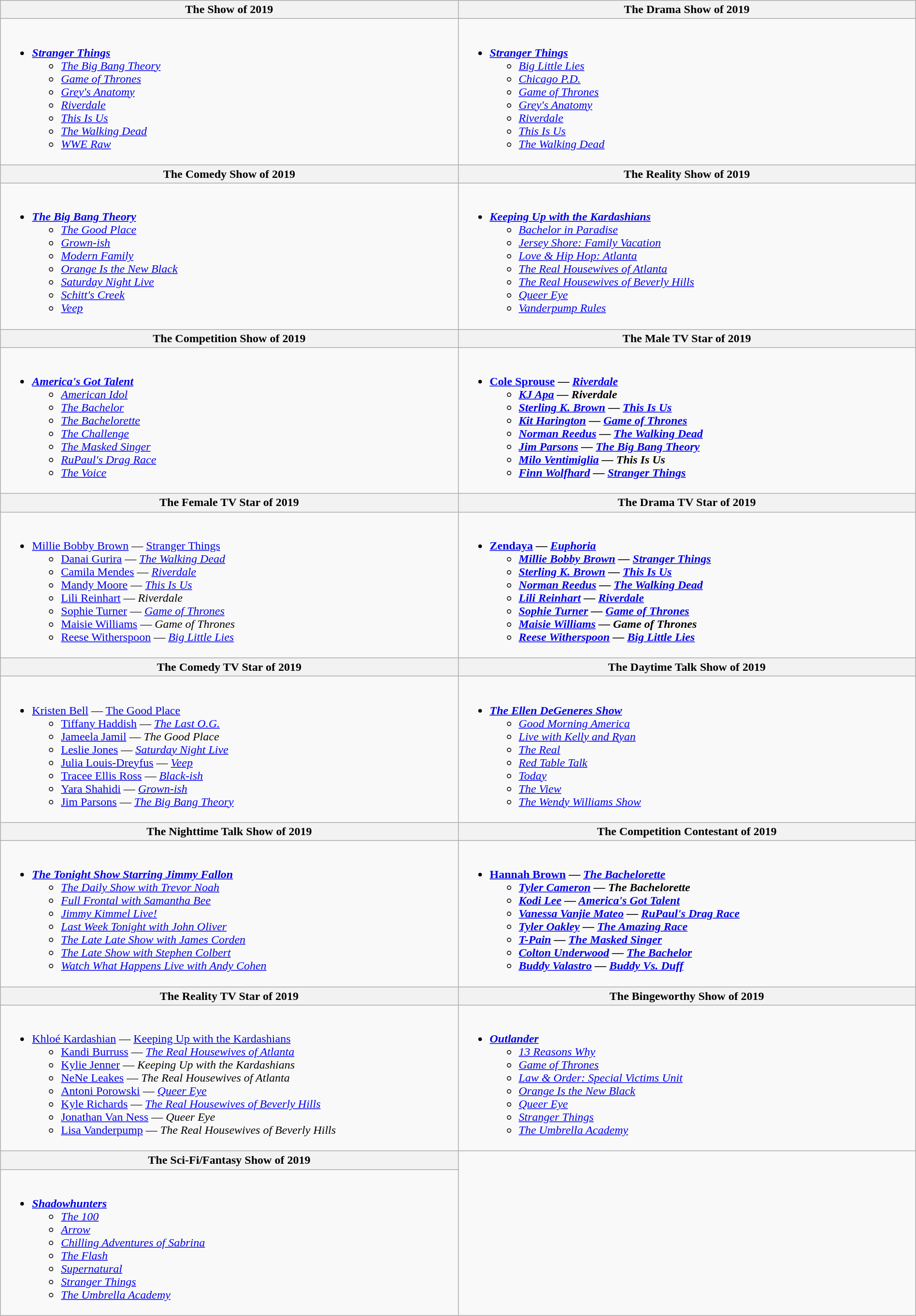<table class="wikitable" style="width:100%;">
<tr>
<th style="width:50%">The Show of 2019</th>
<th style="width:50%">The Drama Show of 2019</th>
</tr>
<tr>
<td valign="top"><br><ul><li><strong><em><a href='#'>Stranger Things</a></em></strong><ul><li><em><a href='#'>The Big Bang Theory</a></em></li><li><em><a href='#'>Game of Thrones</a></em></li><li><em><a href='#'>Grey's Anatomy</a></em></li><li><em><a href='#'>Riverdale</a></em></li><li><em><a href='#'>This Is Us</a></em></li><li><em><a href='#'>The Walking Dead</a></em></li><li><em><a href='#'>WWE Raw</a></em></li></ul></li></ul></td>
<td valign="top"><br><ul><li><strong><em><a href='#'>Stranger Things</a></em></strong><ul><li><em><a href='#'>Big Little Lies</a></em></li><li><em><a href='#'>Chicago P.D.</a></em></li><li><em><a href='#'>Game of Thrones</a></em></li><li><em><a href='#'>Grey's Anatomy</a></em></li><li><em><a href='#'>Riverdale</a></em></li><li><em><a href='#'>This Is Us</a></em></li><li><em><a href='#'>The Walking Dead</a></em></li></ul></li></ul></td>
</tr>
<tr>
<th style="width:50%">The Comedy Show of 2019</th>
<th style="width:50%">The Reality Show of 2019</th>
</tr>
<tr>
<td valign="top"><br><ul><li><strong><em><a href='#'>The Big Bang Theory</a></em></strong><ul><li><em><a href='#'>The Good Place</a></em></li><li><em><a href='#'>Grown-ish</a></em></li><li><em><a href='#'>Modern Family</a></em></li><li><em><a href='#'>Orange Is the New Black</a></em></li><li><em><a href='#'>Saturday Night Live</a></em></li><li><em><a href='#'>Schitt's Creek</a></em></li><li><em><a href='#'>Veep</a></em></li></ul></li></ul></td>
<td valign="top"><br><ul><li><strong><em><a href='#'>Keeping Up with the Kardashians</a></em></strong><ul><li><em><a href='#'>Bachelor in Paradise</a></em></li><li><em><a href='#'>Jersey Shore: Family Vacation</a></em></li><li><em><a href='#'>Love & Hip Hop: Atlanta</a></em></li><li><em><a href='#'>The Real Housewives of Atlanta</a></em></li><li><em><a href='#'>The Real Housewives of Beverly Hills</a></em></li><li><em><a href='#'>Queer Eye</a></em></li><li><em><a href='#'>Vanderpump Rules</a></em></li></ul></li></ul></td>
</tr>
<tr>
<th style="width:50%">The Competition Show of 2019</th>
<th style="width:50%">The Male TV Star of 2019</th>
</tr>
<tr>
<td valign="top"><br><ul><li><strong><em><a href='#'>America's Got Talent</a></em></strong><ul><li><em><a href='#'>American Idol</a></em></li><li><em><a href='#'>The Bachelor</a></em></li><li><em><a href='#'>The Bachelorette</a></em></li><li><em><a href='#'>The Challenge</a></em></li><li><em><a href='#'>The Masked Singer</a></em></li><li><em><a href='#'>RuPaul's Drag Race</a></em></li><li><em><a href='#'>The Voice</a></em></li></ul></li></ul></td>
<td valign="top"><br><ul><li><strong><a href='#'>Cole Sprouse</a> — <em><a href='#'>Riverdale</a><strong><em><ul><li><a href='#'>KJ Apa</a> — </em>Riverdale<em></li><li><a href='#'>Sterling K. Brown</a> — </em><a href='#'>This Is Us</a><em></li><li><a href='#'>Kit Harington</a> — </em><a href='#'>Game of Thrones</a><em></li><li><a href='#'>Norman Reedus</a> — </em><a href='#'>The Walking Dead</a><em></li><li><a href='#'>Jim Parsons</a> — </em><a href='#'>The Big Bang Theory</a><em></li><li><a href='#'>Milo Ventimiglia</a> — </em>This Is Us<em></li><li><a href='#'>Finn Wolfhard</a> — </em><a href='#'>Stranger Things</a><em></li></ul></li></ul></td>
</tr>
<tr>
<th style="width:50%">The Female TV Star of 2019</th>
<th style="width:50%">The Drama TV Star of 2019</th>
</tr>
<tr>
<td valign="top"><br><ul><li></strong><a href='#'>Millie Bobby Brown</a> — </em><a href='#'>Stranger Things</a></em></strong><ul><li><a href='#'>Danai Gurira</a> — <em><a href='#'>The Walking Dead</a></em></li><li><a href='#'>Camila Mendes</a> — <em><a href='#'>Riverdale</a></em></li><li><a href='#'>Mandy Moore</a> — <em><a href='#'>This Is Us</a></em></li><li><a href='#'>Lili Reinhart</a> — <em>Riverdale</em></li><li><a href='#'>Sophie Turner</a> — <em><a href='#'>Game of Thrones</a></em></li><li><a href='#'>Maisie Williams</a> — <em>Game of Thrones</em></li><li><a href='#'>Reese Witherspoon</a> — <em><a href='#'>Big Little Lies</a></em></li></ul></li></ul></td>
<td valign="top"><br><ul><li><strong><a href='#'>Zendaya</a> — <em><a href='#'>Euphoria</a><strong><em><ul><li><a href='#'>Millie Bobby Brown</a> — </em><a href='#'>Stranger Things</a><em></li><li><a href='#'>Sterling K. Brown</a> — </em><a href='#'>This Is Us</a><em></li><li><a href='#'>Norman Reedus</a> — </em><a href='#'>The Walking Dead</a><em></li><li><a href='#'>Lili Reinhart</a> — </em><a href='#'>Riverdale</a><em></li><li><a href='#'>Sophie Turner</a> — </em><a href='#'>Game of Thrones</a><em></li><li><a href='#'>Maisie Williams</a> — </em>Game of Thrones<em></li><li><a href='#'>Reese Witherspoon</a> — </em><a href='#'>Big Little Lies</a><em></li></ul></li></ul></td>
</tr>
<tr>
<th style="width:50%">The Comedy TV Star of 2019</th>
<th style="width:50%">The Daytime Talk Show of 2019</th>
</tr>
<tr>
<td valign="top"><br><ul><li></strong><a href='#'>Kristen Bell</a> — </em><a href='#'>The Good Place</a></em></strong><ul><li><a href='#'>Tiffany Haddish</a> — <em><a href='#'>The Last O.G.</a></em></li><li><a href='#'>Jameela Jamil</a> — <em>The Good Place</em></li><li><a href='#'>Leslie Jones</a> — <em><a href='#'>Saturday Night Live</a></em></li><li><a href='#'>Julia Louis-Dreyfus</a> — <em><a href='#'>Veep</a></em></li><li><a href='#'>Tracee Ellis Ross</a> — <em><a href='#'>Black-ish</a></em></li><li><a href='#'>Yara Shahidi</a> — <em><a href='#'>Grown-ish</a></em></li><li><a href='#'>Jim Parsons</a> — <em><a href='#'>The Big Bang Theory</a></em></li></ul></li></ul></td>
<td valign="top"><br><ul><li><strong><em><a href='#'>The Ellen DeGeneres Show</a></em></strong><ul><li><em><a href='#'>Good Morning America</a></em></li><li><em><a href='#'>Live with Kelly and Ryan</a></em></li><li><em><a href='#'>The Real</a></em></li><li><em><a href='#'>Red Table Talk</a></em></li><li><em><a href='#'>Today</a></em></li><li><em><a href='#'>The View</a></em></li><li><em><a href='#'>The Wendy Williams Show</a></em></li></ul></li></ul></td>
</tr>
<tr>
<th style="width:50%">The Nighttime Talk Show of 2019</th>
<th style="width:50%">The Competition Contestant of 2019</th>
</tr>
<tr>
<td valign="top"><br><ul><li><strong><em><a href='#'>The Tonight Show Starring Jimmy Fallon</a></em></strong><ul><li><em><a href='#'>The Daily Show with Trevor Noah</a></em></li><li><em><a href='#'>Full Frontal with Samantha Bee</a></em></li><li><em><a href='#'>Jimmy Kimmel Live!</a></em></li><li><em><a href='#'>Last Week Tonight with John Oliver</a></em></li><li><em><a href='#'>The Late Late Show with James Corden</a></em></li><li><em><a href='#'>The Late Show with Stephen Colbert</a></em></li><li><em><a href='#'>Watch What Happens Live with Andy Cohen</a></em></li></ul></li></ul></td>
<td valign="top"><br><ul><li><strong><a href='#'>Hannah Brown</a> — <em><a href='#'>The Bachelorette</a><strong><em><ul><li><a href='#'>Tyler Cameron</a> — </em>The Bachelorette<em></li><li><a href='#'>Kodi Lee</a> — </em><a href='#'>America's Got Talent</a><em></li><li><a href='#'>Vanessa Vanjie Mateo</a> — </em><a href='#'>RuPaul's Drag Race</a><em></li><li><a href='#'>Tyler Oakley</a> — </em><a href='#'>The Amazing Race</a><em></li><li><a href='#'>T-Pain</a> — </em><a href='#'>The Masked Singer</a><em></li><li><a href='#'>Colton Underwood</a> — </em><a href='#'>The Bachelor</a><em></li><li><a href='#'>Buddy Valastro</a> — </em><a href='#'>Buddy Vs. Duff</a><em></li></ul></li></ul></td>
</tr>
<tr>
<th style="width:50%">The Reality TV Star of 2019</th>
<th style="width:50%">The Bingeworthy Show of 2019</th>
</tr>
<tr>
<td valign="top"><br><ul><li></strong><a href='#'>Khloé Kardashian</a> — </em><a href='#'>Keeping Up with the Kardashians</a></em></strong><ul><li><a href='#'>Kandi Burruss</a> — <em><a href='#'>The Real Housewives of Atlanta</a></em></li><li><a href='#'>Kylie Jenner</a> — <em>Keeping Up with the Kardashians</em></li><li><a href='#'>NeNe Leakes</a> — <em>The Real Housewives of Atlanta</em></li><li><a href='#'>Antoni Porowski</a> — <em><a href='#'>Queer Eye</a></em></li><li><a href='#'>Kyle Richards</a> — <em><a href='#'>The Real Housewives of Beverly Hills</a></em></li><li><a href='#'>Jonathan Van Ness</a> — <em>Queer Eye</em></li><li><a href='#'>Lisa Vanderpump</a> — <em>The Real Housewives of Beverly Hills</em></li></ul></li></ul></td>
<td valign="top"><br><ul><li><strong><em><a href='#'>Outlander</a></em></strong><ul><li><em><a href='#'>13 Reasons Why</a></em></li><li><em><a href='#'>Game of Thrones</a></em></li><li><em><a href='#'>Law & Order: Special Victims Unit</a></em></li><li><em><a href='#'>Orange Is the New Black</a></em></li><li><em><a href='#'>Queer Eye</a></em></li><li><em><a href='#'>Stranger Things</a></em></li><li><em><a href='#'>The Umbrella Academy</a></em></li></ul></li></ul></td>
</tr>
<tr>
<th style="width:50%">The Sci-Fi/Fantasy Show of 2019</th>
</tr>
<tr>
<td valign="top"><br><ul><li><strong><em><a href='#'>Shadowhunters</a></em></strong><ul><li><em><a href='#'>The 100</a></em></li><li><em><a href='#'>Arrow</a></em></li><li><em><a href='#'>Chilling Adventures of Sabrina</a></em></li><li><em><a href='#'>The Flash</a></em></li><li><em><a href='#'>Supernatural</a></em></li><li><em><a href='#'>Stranger Things</a></em></li><li><em><a href='#'>The Umbrella Academy</a></em></li></ul></li></ul></td>
</tr>
</table>
